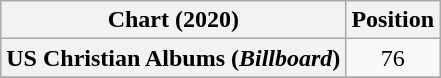<table class="wikitable sortable plainrowheaders" style="text-align:center">
<tr>
<th scope="col">Chart (2020)</th>
<th scope="col">Position</th>
</tr>
<tr>
<th scope="row">US Christian Albums (<em>Billboard</em>)</th>
<td>76</td>
</tr>
<tr>
</tr>
</table>
